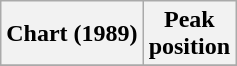<table class="wikitable sortable">
<tr>
<th align="left">Chart (1989)</th>
<th align="center">Peak<br>position</th>
</tr>
<tr>
</tr>
</table>
